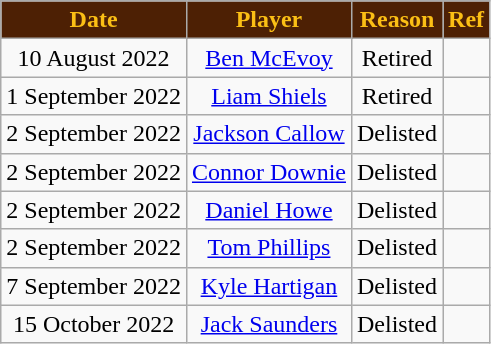<table class="wikitable" style="text-align:center">
<tr>
<th style="background: #4D2004; color: #FBBF15">Date</th>
<th style="background: #4D2004; color: #FBBF15">Player</th>
<th style="background: #4D2004; color: #FBBF15">Reason</th>
<th style="background: #4D2004; color: #FBBF15">Ref</th>
</tr>
<tr>
<td>10 August 2022</td>
<td><a href='#'>Ben McEvoy</a></td>
<td>Retired</td>
<td></td>
</tr>
<tr>
<td>1 September 2022</td>
<td><a href='#'>Liam Shiels</a></td>
<td>Retired</td>
<td></td>
</tr>
<tr>
<td>2 September 2022</td>
<td><a href='#'>Jackson Callow</a></td>
<td>Delisted</td>
<td></td>
</tr>
<tr>
<td>2 September 2022</td>
<td><a href='#'>Connor Downie</a></td>
<td>Delisted</td>
<td></td>
</tr>
<tr>
<td>2 September 2022</td>
<td><a href='#'>Daniel Howe</a></td>
<td>Delisted</td>
<td></td>
</tr>
<tr>
<td>2 September 2022</td>
<td><a href='#'>Tom Phillips</a></td>
<td>Delisted</td>
<td></td>
</tr>
<tr>
<td>7 September 2022</td>
<td><a href='#'>Kyle Hartigan</a></td>
<td>Delisted</td>
<td></td>
</tr>
<tr>
<td>15 October 2022</td>
<td><a href='#'>Jack Saunders</a></td>
<td>Delisted</td>
<td></td>
</tr>
</table>
